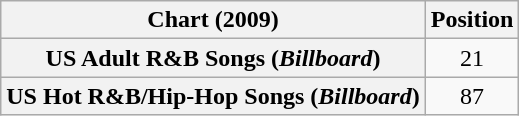<table class="wikitable plainrowheaders sortable">
<tr>
<th>Chart (2009)</th>
<th>Position</th>
</tr>
<tr>
<th scope="row">US Adult R&B Songs (<em>Billboard</em>)</th>
<td style="text-align:center;">21</td>
</tr>
<tr>
<th scope="row">US Hot R&B/Hip-Hop Songs (<em>Billboard</em>)</th>
<td style="text-align:center;">87</td>
</tr>
</table>
